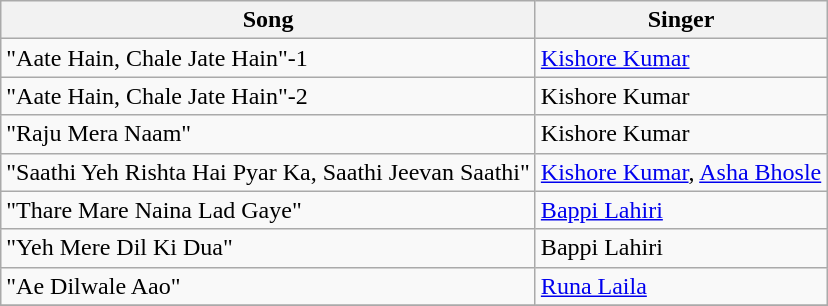<table class="wikitable">
<tr>
<th>Song</th>
<th>Singer</th>
</tr>
<tr>
<td>"Aate Hain, Chale Jate Hain"-1</td>
<td><a href='#'>Kishore Kumar</a></td>
</tr>
<tr>
<td>"Aate Hain, Chale Jate Hain"-2</td>
<td>Kishore Kumar</td>
</tr>
<tr>
<td>"Raju Mera Naam"</td>
<td>Kishore Kumar</td>
</tr>
<tr>
<td>"Saathi Yeh Rishta Hai Pyar Ka, Saathi Jeevan Saathi"</td>
<td><a href='#'>Kishore Kumar</a>, <a href='#'>Asha Bhosle</a></td>
</tr>
<tr>
<td>"Thare Mare Naina Lad Gaye"</td>
<td><a href='#'>Bappi Lahiri</a></td>
</tr>
<tr>
<td>"Yeh Mere Dil Ki Dua"</td>
<td>Bappi Lahiri</td>
</tr>
<tr>
<td>"Ae Dilwale Aao"</td>
<td><a href='#'>Runa Laila</a></td>
</tr>
<tr>
</tr>
</table>
